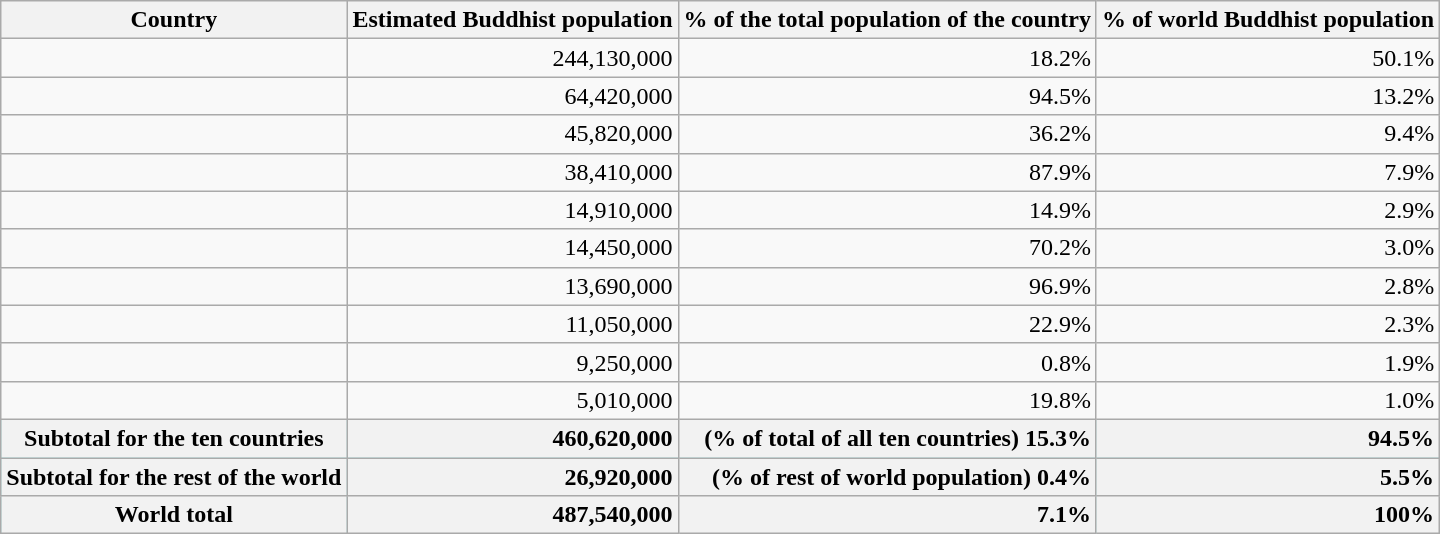<table class="wikitable sortable">
<tr>
<th>Country</th>
<th>Estimated Buddhist population</th>
<th>% of the total population of the country</th>
<th>% of world Buddhist population</th>
</tr>
<tr style="text-align:center;">
<td></td>
<td style="text-align:right">244,130,000</td>
<td style="text-align:right">18.2%</td>
<td style="text-align:right">50.1%</td>
</tr>
<tr style="text-align:center;">
<td></td>
<td style="text-align:right">64,420,000</td>
<td style="text-align:right"color:"#FFA500">94.5%</td>
<td style="text-align:right">13.2%</td>
</tr>
<tr style="text-align:center;">
<td></td>
<td style="text-align:right">45,820,000</td>
<td style="text-align:right">36.2%</td>
<td style="text-align:right">9.4%</td>
</tr>
<tr style="text-align:center;">
<td></td>
<td style="text-align:right">38,410,000</td>
<td style="text-align:right">87.9%</td>
<td style="text-align:right">7.9%</td>
</tr>
<tr style="text-align:center;">
<td></td>
<td style="text-align:right">14,910,000</td>
<td style="text-align:right">14.9%</td>
<td style="text-align:right">2.9%</td>
</tr>
<tr style="text-align:center;">
<td></td>
<td style="text-align:right">14,450,000</td>
<td style="text-align:right">70.2%</td>
<td style="text-align:right">3.0%</td>
</tr>
<tr style="text-align:center;">
<td></td>
<td style="text-align:right">13,690,000</td>
<td style="text-align:right">96.9%</td>
<td style="text-align:right">2.8%</td>
</tr>
<tr style="text-align:center;">
<td></td>
<td style="text-align:right">11,050,000</td>
<td style="text-align:right">22.9%</td>
<td style="text-align:right">2.3%</td>
</tr>
<tr style="text-align:center;">
<td></td>
<td style="text-align:right">9,250,000</td>
<td style="text-align:right">0.8%</td>
<td style="text-align:right">1.9%</td>
</tr>
<tr style="text-align:center;">
<td></td>
<td style="text-align:right">5,010,000</td>
<td style="text-align:right">19.8%</td>
<td style="text-align:right">1.0%</td>
</tr>
<tr style="background:#9ff;">
<th>Subtotal for the ten countries</th>
<th style="text-align:right">460,620,000</th>
<th style="text-align:right">(% of total of all ten countries) 15.3%</th>
<th style="text-align:right">94.5%</th>
</tr>
<tr style="background:#9ff;">
<th>Subtotal for the rest of the world</th>
<th style="text-align:right">26,920,000</th>
<th style="text-align:right">(% of rest of world population) 0.4%</th>
<th style="text-align:right">5.5%</th>
</tr>
<tr style="background:#9ff;">
<th>World total</th>
<th style="text-align:right">487,540,000</th>
<th style="text-align:right">7.1%</th>
<th style="text-align:right">100%</th>
</tr>
</table>
